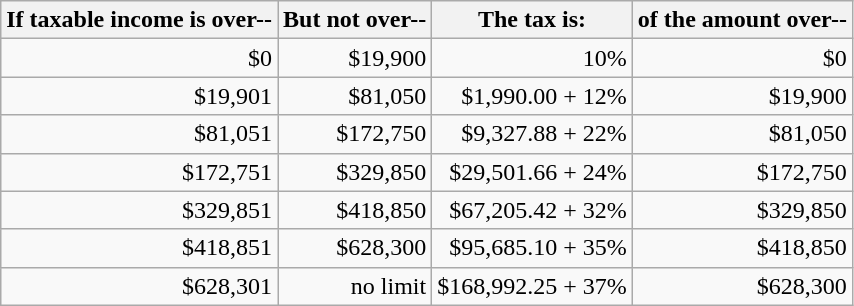<table class="wikitable" style="text-align: right">
<tr>
<th>If taxable income is  over--</th>
<th>But not over--</th>
<th>The tax is:</th>
<th>of the amount over--</th>
</tr>
<tr>
<td>$0</td>
<td>$19,900</td>
<td>10%</td>
<td>$0</td>
</tr>
<tr>
<td>$19,901</td>
<td>$81,050</td>
<td>$1,990.00 + 12%</td>
<td>$19,900</td>
</tr>
<tr>
<td>$81,051</td>
<td>$172,750</td>
<td>$9,327.88 + 22%</td>
<td>$81,050</td>
</tr>
<tr>
<td>$172,751</td>
<td>$329,850</td>
<td>$29,501.66 + 24%</td>
<td>$172,750</td>
</tr>
<tr>
<td>$329,851</td>
<td>$418,850</td>
<td>$67,205.42 + 32%</td>
<td>$329,850</td>
</tr>
<tr>
<td>$418,851</td>
<td>$628,300</td>
<td>$95,685.10 + 35%</td>
<td>$418,850</td>
</tr>
<tr>
<td>$628,301</td>
<td>no limit</td>
<td>$168,992.25 + 37%</td>
<td>$628,300</td>
</tr>
</table>
